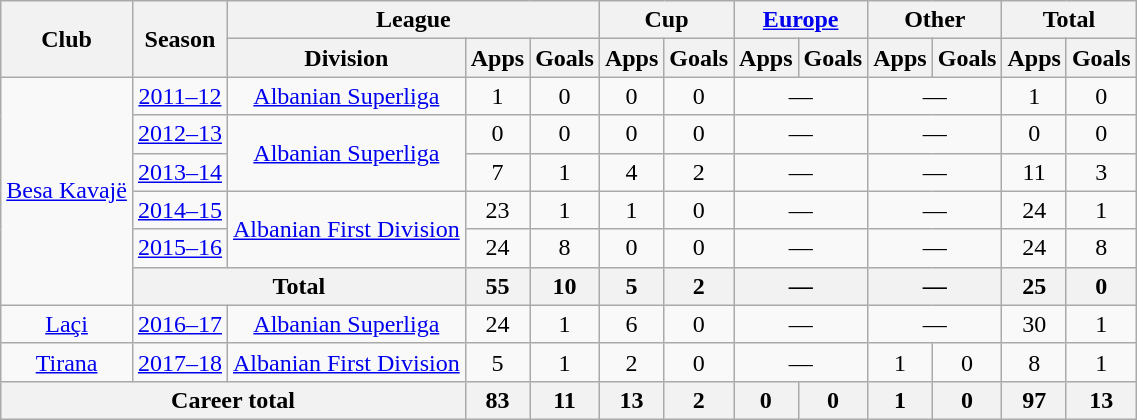<table class="wikitable" style="text-align: center;">
<tr>
<th rowspan="2">Club</th>
<th rowspan="2">Season</th>
<th colspan="3">League</th>
<th colspan="2">Cup</th>
<th colspan="2"><a href='#'>Europe</a></th>
<th colspan="2">Other</th>
<th colspan="2">Total</th>
</tr>
<tr>
<th>Division</th>
<th>Apps</th>
<th>Goals</th>
<th>Apps</th>
<th>Goals</th>
<th>Apps</th>
<th>Goals</th>
<th>Apps</th>
<th>Goals</th>
<th>Apps</th>
<th>Goals</th>
</tr>
<tr>
<td rowspan="6"><a href='#'>Besa Kavajë</a></td>
<td><a href='#'>2011–12</a></td>
<td rowspan="1"><a href='#'>Albanian Superliga</a></td>
<td>1</td>
<td>0</td>
<td>0</td>
<td>0</td>
<td colspan="2">—</td>
<td colspan="2">—</td>
<td>1</td>
<td>0</td>
</tr>
<tr>
<td><a href='#'>2012–13</a></td>
<td rowspan="2"><a href='#'>Albanian Superliga</a></td>
<td>0</td>
<td>0</td>
<td>0</td>
<td>0</td>
<td colspan="2">—</td>
<td colspan="2">—</td>
<td>0</td>
<td>0</td>
</tr>
<tr>
<td><a href='#'>2013–14</a></td>
<td>7</td>
<td>1</td>
<td>4</td>
<td>2</td>
<td colspan="2">—</td>
<td colspan="2">—</td>
<td>11</td>
<td>3</td>
</tr>
<tr>
<td><a href='#'>2014–15</a></td>
<td rowspan="2"><a href='#'>Albanian First Division</a></td>
<td>23</td>
<td>1</td>
<td>1</td>
<td>0</td>
<td colspan="2">—</td>
<td colspan="2">—</td>
<td>24</td>
<td>1</td>
</tr>
<tr>
<td><a href='#'>2015–16</a></td>
<td>24</td>
<td>8</td>
<td>0</td>
<td>0</td>
<td colspan="2">—</td>
<td colspan="2">—</td>
<td>24</td>
<td>8</td>
</tr>
<tr>
<th colspan="2">Total</th>
<th>55</th>
<th>10</th>
<th>5</th>
<th>2</th>
<th colspan="2">—</th>
<th colspan="2">—</th>
<th>25</th>
<th>0</th>
</tr>
<tr>
<td rowspan="1"><a href='#'>Laçi</a></td>
<td><a href='#'>2016–17</a></td>
<td rowspan="1"><a href='#'>Albanian Superliga</a></td>
<td>24</td>
<td>1</td>
<td>6</td>
<td>0</td>
<td colspan="2">—</td>
<td colspan="2">—</td>
<td>30</td>
<td>1</td>
</tr>
<tr>
<td rowspan="1"><a href='#'>Tirana</a></td>
<td><a href='#'>2017–18</a></td>
<td rowspan="1"><a href='#'>Albanian First Division</a></td>
<td>5</td>
<td>1</td>
<td>2</td>
<td>0</td>
<td colspan="2">—</td>
<td>1</td>
<td>0</td>
<td>8</td>
<td>1</td>
</tr>
<tr>
<th colspan="3">Career total</th>
<th>83</th>
<th>11</th>
<th>13</th>
<th>2</th>
<th>0</th>
<th>0</th>
<th>1</th>
<th>0</th>
<th>97</th>
<th>13</th>
</tr>
</table>
